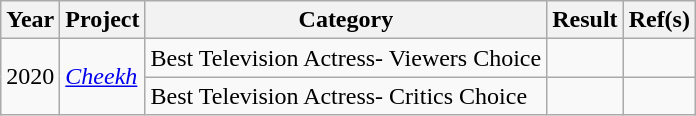<table class="wikitable style">
<tr>
<th>Year</th>
<th>Project</th>
<th>Category</th>
<th>Result</th>
<th>Ref(s)</th>
</tr>
<tr>
<td rowspan="2">2020</td>
<td rowspan="2"><em><a href='#'>Cheekh</a></em></td>
<td>Best Television Actress- Viewers Choice</td>
<td></td>
<td></td>
</tr>
<tr>
<td>Best Television Actress- Critics Choice</td>
<td></td>
<td></td>
</tr>
</table>
